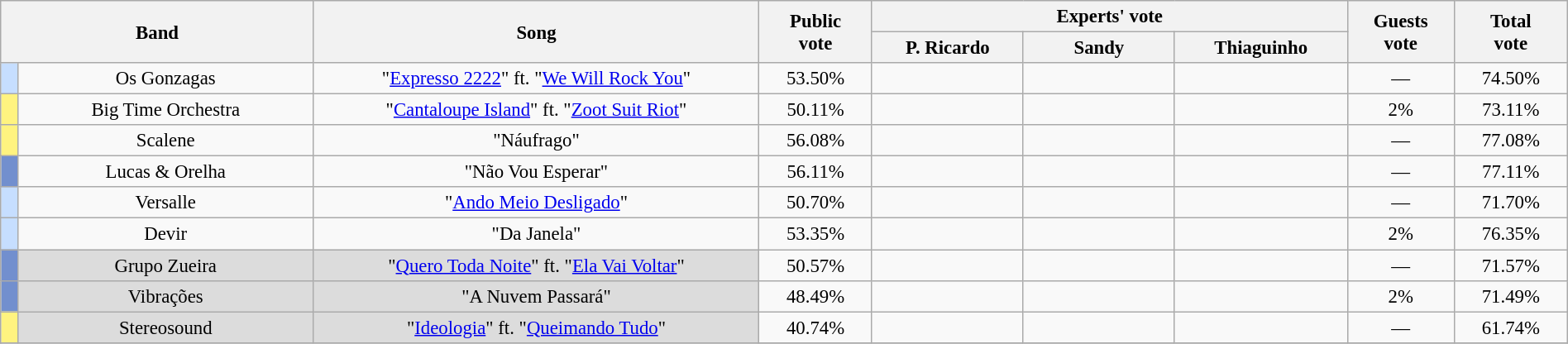<table class="wikitable" style="font-size:95%; text-align:center" width="100%">
<tr>
<th width="135" rowspan=2 colspan=2>Band</th>
<th width="205" rowspan=2>Song</th>
<th width="040" rowspan=2>Public<br>vote</th>
<th colspan=3>Experts' vote</th>
<th width="040" rowspan=2>Guests<br>vote</th>
<th width="040" rowspan=2>Total<br>vote</th>
</tr>
<tr>
<th width="065">P. Ricardo</th>
<th width="065">Sandy</th>
<th width="065">Thiaguinho</th>
</tr>
<tr>
<td width="001" bgcolor="C6DEFF"></td>
<td width="134">Os Gonzagas</td>
<td>"<a href='#'>Expresso 2222</a>" ft. "<a href='#'>We Will Rock You</a>"</td>
<td>53.50%</td>
<td></td>
<td></td>
<td></td>
<td>—</td>
<td>74.50%</td>
</tr>
<tr>
<td bgcolor="FFF380"></td>
<td>Big Time Orchestra</td>
<td>"<a href='#'>Cantaloupe Island</a>" ft. "<a href='#'>Zoot Suit Riot</a>"</td>
<td>50.11%</td>
<td></td>
<td></td>
<td></td>
<td>2%</td>
<td>73.11%</td>
</tr>
<tr>
<td bgcolor="FFF380"></td>
<td>Scalene</td>
<td>"Náufrago"</td>
<td>56.08%</td>
<td></td>
<td></td>
<td></td>
<td>—</td>
<td>77.08%</td>
</tr>
<tr>
<td bgcolor="728FCE"></td>
<td>Lucas & Orelha</td>
<td>"Não Vou Esperar"</td>
<td>56.11%</td>
<td></td>
<td></td>
<td></td>
<td>—</td>
<td>77.11%</td>
</tr>
<tr>
<td bgcolor="C6DEFF"></td>
<td>Versalle</td>
<td>"<a href='#'>Ando Meio Desligado</a>"</td>
<td>50.70%</td>
<td></td>
<td></td>
<td></td>
<td>—</td>
<td>71.70%</td>
</tr>
<tr>
<td bgcolor="C6DEFF"></td>
<td>Devir</td>
<td>"Da Janela"</td>
<td>53.35%</td>
<td></td>
<td></td>
<td></td>
<td>2%</td>
<td>76.35%</td>
</tr>
<tr>
<td bgcolor="728FCE"></td>
<td bgcolor="DCDCDC">Grupo Zueira</td>
<td bgcolor="DCDCDC">"<a href='#'>Quero Toda Noite</a>" ft. "<a href='#'>Ela Vai Voltar</a>"</td>
<td>50.57%</td>
<td></td>
<td></td>
<td></td>
<td>—</td>
<td>71.57%</td>
</tr>
<tr>
<td bgcolor="728FCE"></td>
<td bgcolor="DCDCDC">Vibrações</td>
<td bgcolor="DCDCDC">"A Nuvem Passará"</td>
<td>48.49%</td>
<td></td>
<td></td>
<td></td>
<td>2%</td>
<td>71.49%</td>
</tr>
<tr>
<td bgcolor="FFF380"></td>
<td bgcolor="DCDCDC">Stereosound</td>
<td bgcolor="DCDCDC">"<a href='#'>Ideologia</a>" ft. "<a href='#'>Queimando Tudo</a>"</td>
<td>40.74%</td>
<td></td>
<td></td>
<td></td>
<td>—</td>
<td>61.74%</td>
</tr>
<tr>
</tr>
</table>
